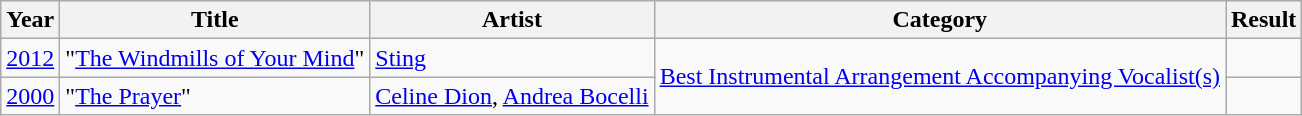<table class="wikitable">
<tr>
<th>Year</th>
<th>Title</th>
<th>Artist</th>
<th>Category</th>
<th>Result</th>
</tr>
<tr>
<td><a href='#'>2012</a></td>
<td>"<a href='#'>The Windmills of Your Mind</a>"</td>
<td><a href='#'>Sting</a></td>
<td rowspan="2"><a href='#'>Best Instrumental Arrangement Accompanying Vocalist(s)</a></td>
<td></td>
</tr>
<tr>
<td><a href='#'>2000</a></td>
<td>"<a href='#'>The Prayer</a>"</td>
<td><a href='#'>Celine Dion</a>, <a href='#'>Andrea Bocelli</a></td>
<td></td>
</tr>
</table>
